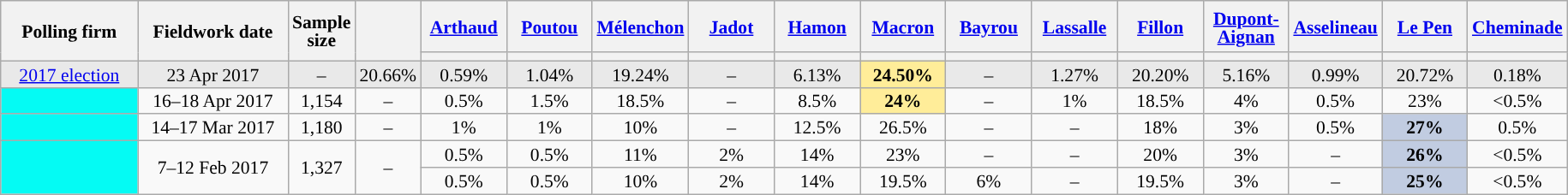<table class="wikitable sortable" style="text-align:center;font-size:90%;line-height:14px;">
<tr style="height:40px;">
<th style="width:100px;" rowspan="2">Polling firm</th>
<th style="width:110px;" rowspan="2">Fieldwork date</th>
<th style="width:35px;" rowspan="2">Sample<br>size</th>
<th style="width:30px;" rowspan="2"></th>
<th class="unsortable" style="width:60px;"><a href='#'>Arthaud</a><br></th>
<th class="unsortable" style="width:60px;"><a href='#'>Poutou</a><br></th>
<th class="unsortable" style="width:60px;"><a href='#'>Mélenchon</a><br></th>
<th class="unsortable" style="width:60px;"><a href='#'>Jadot</a><br></th>
<th class="unsortable" style="width:60px;"><a href='#'>Hamon</a><br></th>
<th class="unsortable" style="width:60px;"><a href='#'>Macron</a><br></th>
<th class="unsortable" style="width:60px;"><a href='#'>Bayrou</a><br></th>
<th class="unsortable" style="width:60px;"><a href='#'>Lassalle</a><br></th>
<th class="unsortable" style="width:60px;"><a href='#'>Fillon</a><br></th>
<th class="unsortable" style="width:60px;"><a href='#'>Dupont-Aignan</a><br></th>
<th class="unsortable" style="width:60px;"><a href='#'>Asselineau</a><br></th>
<th class="unsortable" style="width:60px;"><a href='#'>Le Pen</a><br></th>
<th class="unsortable" style="width:60px;"><a href='#'>Cheminade</a><br></th>
</tr>
<tr>
<th style="background:"></th>
<th style="background:"></th>
<th style="background:"></th>
<th style="background:"></th>
<th style="background:"></th>
<th style="background:"></th>
<th style="background:"></th>
<th style="background:"></th>
<th style="background:"></th>
<th style="background:"></th>
<th style="background:"></th>
<th style="background:"></th>
<th style="background:"></th>
</tr>
<tr style="background:#E9E9E9;">
<td><a href='#'>2017 election</a></td>
<td data-sort-value="2017-04-23">23 Apr 2017</td>
<td>–</td>
<td>20.66%</td>
<td>0.59%</td>
<td>1.04%</td>
<td>19.24%</td>
<td>–</td>
<td>6.13%</td>
<td style="background:#FFED99;"><strong>24.50%</strong></td>
<td>–</td>
<td>1.27%</td>
<td>20.20%</td>
<td>5.16%</td>
<td>0.99%</td>
<td>20.72%</td>
<td>0.18%</td>
</tr>
<tr>
<td style="background:#04FBF4;"></td>
<td data-sort-value="2017-04-18">16–18 Apr 2017</td>
<td>1,154</td>
<td>–</td>
<td>0.5%</td>
<td>1.5%</td>
<td>18.5%</td>
<td>–</td>
<td>8.5%</td>
<td style="background:#FFED99;"><strong>24%</strong></td>
<td>–</td>
<td>1%</td>
<td>18.5%</td>
<td>4%</td>
<td>0.5%</td>
<td>23%</td>
<td data-sort-value="0%"><0.5%</td>
</tr>
<tr>
<td style="background:#04FBF4;"></td>
<td data-sort-value="2017-03-17">14–17 Mar 2017</td>
<td>1,180</td>
<td>–</td>
<td>1%</td>
<td>1%</td>
<td>10%</td>
<td>–</td>
<td>12.5%</td>
<td>26.5%</td>
<td>–</td>
<td>–</td>
<td>18%</td>
<td>3%</td>
<td>0.5%</td>
<td style="background:#C1CCE1;"><strong>27%</strong></td>
<td>0.5%</td>
</tr>
<tr>
<td rowspan="2" style="background:#04FBF4;"></td>
<td rowspan="2" data-sort-value="2017-02-12">7–12 Feb 2017</td>
<td rowspan="2">1,327</td>
<td rowspan="2">–</td>
<td>0.5%</td>
<td>0.5%</td>
<td>11%</td>
<td>2%</td>
<td>14%</td>
<td>23%</td>
<td>–</td>
<td>–</td>
<td>20%</td>
<td>3%</td>
<td>–</td>
<td style="background:#C1CCE1;"><strong>26%</strong></td>
<td data-sort-value="0%"><0.5%</td>
</tr>
<tr>
<td>0.5%</td>
<td>0.5%</td>
<td>10%</td>
<td>2%</td>
<td>14%</td>
<td>19.5%</td>
<td>6%</td>
<td>–</td>
<td>19.5%</td>
<td>3%</td>
<td>–</td>
<td style="background:#C1CCE1;"><strong>25%</strong></td>
<td data-sort-value="0%"><0.5%</td>
</tr>
</table>
